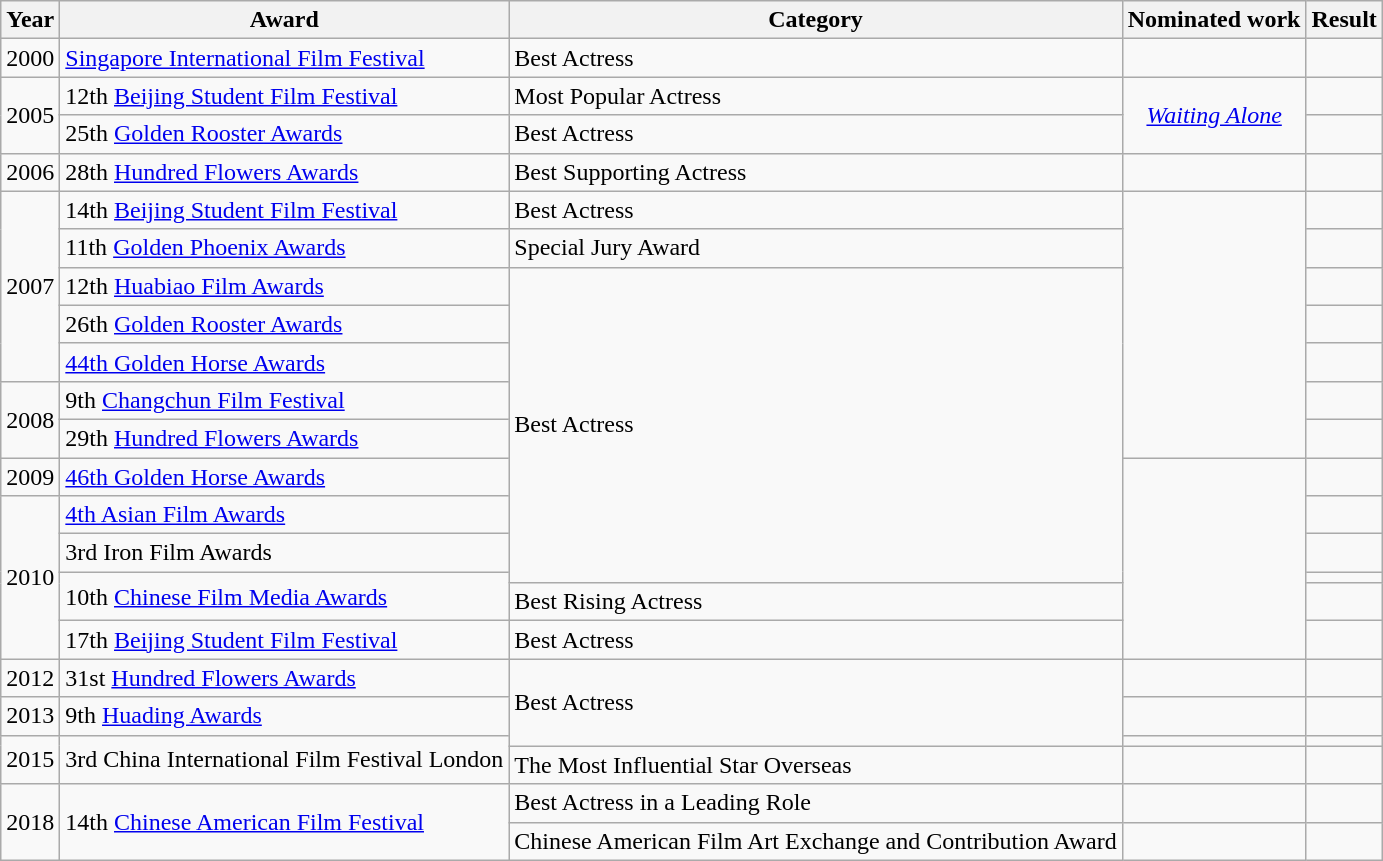<table class="wikitable sortable">
<tr>
<th>Year</th>
<th>Award</th>
<th>Category</th>
<th>Nominated work</th>
<th>Result</th>
</tr>
<tr>
<td>2000</td>
<td><a href='#'>Singapore International Film Festival</a></td>
<td>Best Actress</td>
<td></td>
<td></td>
</tr>
<tr>
<td rowspan=2>2005</td>
<td>12th <a href='#'>Beijing Student Film Festival</a></td>
<td>Most Popular Actress</td>
<td rowspan=2 style="text-align:center;"><em><a href='#'>Waiting Alone</a></em></td>
<td></td>
</tr>
<tr>
<td>25th <a href='#'>Golden Rooster Awards</a></td>
<td>Best Actress</td>
<td></td>
</tr>
<tr>
<td>2006</td>
<td>28th <a href='#'>Hundred Flowers Awards</a></td>
<td>Best Supporting Actress</td>
<td></td>
<td></td>
</tr>
<tr>
<td rowspan=5>2007</td>
<td>14th <a href='#'>Beijing Student Film Festival</a></td>
<td>Best Actress</td>
<td rowspan=7></td>
<td></td>
</tr>
<tr>
<td>11th <a href='#'>Golden Phoenix Awards</a></td>
<td>Special Jury Award</td>
<td></td>
</tr>
<tr>
<td>12th <a href='#'>Huabiao Film Awards</a></td>
<td rowspan=9>Best Actress</td>
<td></td>
</tr>
<tr>
<td>26th <a href='#'>Golden Rooster Awards</a></td>
<td></td>
</tr>
<tr>
<td><a href='#'>44th Golden Horse Awards</a></td>
<td></td>
</tr>
<tr>
<td rowspan=2>2008</td>
<td>9th <a href='#'>Changchun Film Festival</a></td>
<td></td>
</tr>
<tr>
<td>29th <a href='#'>Hundred Flowers Awards</a></td>
<td></td>
</tr>
<tr>
<td>2009</td>
<td><a href='#'>46th Golden Horse Awards</a></td>
<td rowspan=6></td>
<td></td>
</tr>
<tr>
<td rowspan=5>2010</td>
<td><a href='#'>4th Asian Film Awards</a></td>
<td></td>
</tr>
<tr>
<td>3rd Iron Film Awards</td>
<td></td>
</tr>
<tr>
<td rowspan=2>10th <a href='#'>Chinese Film Media Awards</a></td>
<td></td>
</tr>
<tr>
<td>Best Rising Actress</td>
<td></td>
</tr>
<tr>
<td>17th <a href='#'>Beijing Student Film Festival</a></td>
<td>Best Actress</td>
<td></td>
</tr>
<tr>
<td>2012</td>
<td>31st <a href='#'>Hundred Flowers Awards</a></td>
<td rowspan=3>Best Actress</td>
<td></td>
<td></td>
</tr>
<tr>
<td>2013</td>
<td>9th <a href='#'>Huading Awards</a></td>
<td></td>
<td></td>
</tr>
<tr>
<td rowspan=2>2015</td>
<td rowspan=2>3rd China International Film Festival London</td>
<td></td>
<td></td>
</tr>
<tr>
<td>The Most Influential Star Overseas</td>
<td></td>
<td></td>
</tr>
<tr>
<td rowspan=2>2018</td>
<td rowspan=2>14th <a href='#'>Chinese American Film Festival</a></td>
<td>Best Actress in a Leading Role</td>
<td></td>
<td></td>
</tr>
<tr>
<td>Chinese American Film Art Exchange and Contribution Award</td>
<td></td>
<td></td>
</tr>
</table>
